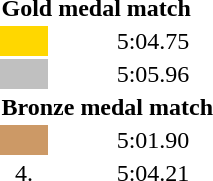<table style="text-align:center">
<tr>
<td colspan=4 align=left><strong>Gold medal match</strong></td>
</tr>
<tr>
<td width=30 bgcolor=gold></td>
<td align=left></td>
<td width=80>5:04.75</td>
</tr>
<tr>
<td bgcolor=silver></td>
<td align=left></td>
<td>5:05.96</td>
</tr>
<tr>
<td colspan=4 align=left><strong>Bronze medal match</strong></td>
</tr>
<tr>
<td bgcolor=cc9966></td>
<td align=left></td>
<td>5:01.90</td>
</tr>
<tr>
<td>4.</td>
<td align=left></td>
<td>5:04.21</td>
</tr>
</table>
